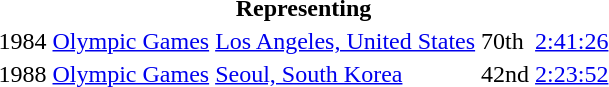<table>
<tr>
<th colspan="5">Representing </th>
</tr>
<tr>
<td>1984</td>
<td><a href='#'>Olympic Games</a></td>
<td><a href='#'>Los Angeles, United States</a></td>
<td>70th</td>
<td><a href='#'>2:41:26</a></td>
</tr>
<tr>
<td>1988</td>
<td><a href='#'>Olympic Games</a></td>
<td><a href='#'>Seoul, South Korea</a></td>
<td>42nd</td>
<td><a href='#'>2:23:52</a></td>
</tr>
</table>
